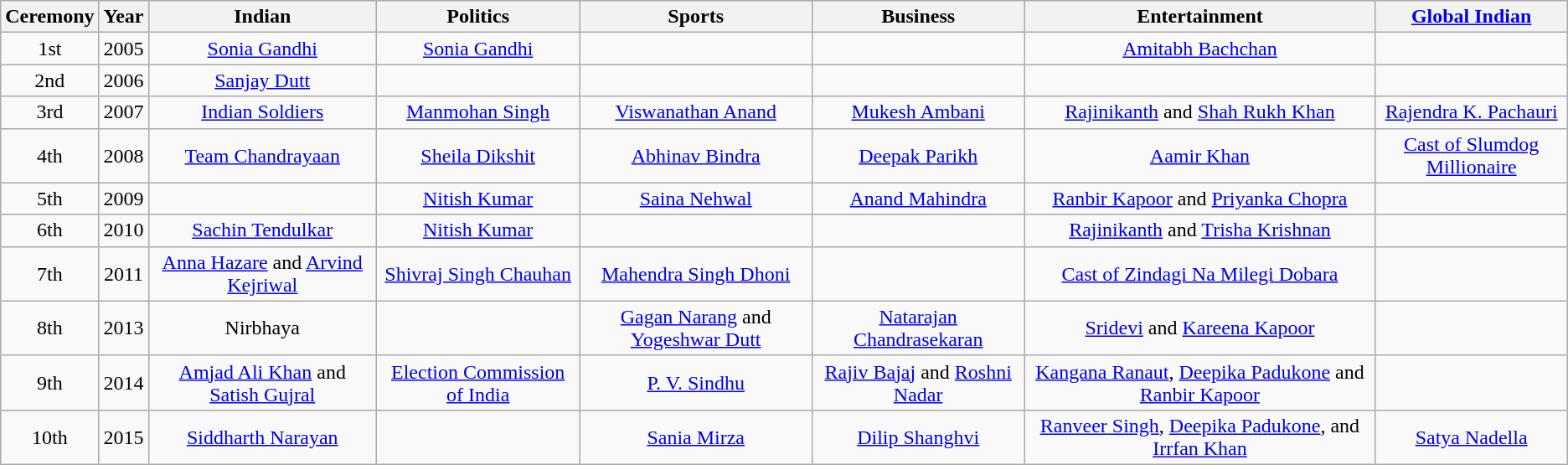<table class="sortable wikitable" style="text-align: center">
<tr>
<th>Ceremony</th>
<th>Year</th>
<th>Indian</th>
<th>Politics</th>
<th>Sports</th>
<th>Business</th>
<th>Entertainment</th>
<th><a href='#'>Global Indian</a></th>
</tr>
<tr>
<td>1st</td>
<td>2005</td>
<td><a href='#'>Sonia Gandhi</a></td>
<td><a href='#'>Sonia Gandhi</a></td>
<td></td>
<td></td>
<td><a href='#'>Amitabh Bachchan</a></td>
<td></td>
</tr>
<tr>
<td>2nd</td>
<td>2006</td>
<td><a href='#'>Sanjay Dutt</a></td>
<td></td>
<td></td>
<td></td>
<td></td>
<td></td>
</tr>
<tr>
<td>3rd</td>
<td>2007</td>
<td><a href='#'>Indian Soldiers</a></td>
<td><a href='#'>Manmohan Singh</a></td>
<td><a href='#'>Viswanathan Anand</a></td>
<td><a href='#'>Mukesh Ambani</a></td>
<td><a href='#'>Rajinikanth</a> and <a href='#'>Shah Rukh Khan</a></td>
<td><a href='#'>Rajendra K. Pachauri</a></td>
</tr>
<tr>
<td>4th</td>
<td>2008</td>
<td><a href='#'>Team Chandrayaan</a></td>
<td><a href='#'>Sheila Dikshit</a></td>
<td><a href='#'>Abhinav Bindra</a></td>
<td><a href='#'>Deepak Parikh</a></td>
<td><a href='#'>Aamir Khan</a></td>
<td><a href='#'>Cast of Slumdog Millionaire</a></td>
</tr>
<tr>
<td>5th</td>
<td>2009</td>
<td></td>
<td><a href='#'>Nitish Kumar</a></td>
<td><a href='#'>Saina Nehwal</a></td>
<td><a href='#'>Anand Mahindra</a></td>
<td><a href='#'>Ranbir Kapoor</a> and <a href='#'>Priyanka Chopra</a></td>
<td></td>
</tr>
<tr>
<td>6th</td>
<td>2010</td>
<td><a href='#'>Sachin Tendulkar</a></td>
<td><a href='#'>Nitish Kumar</a></td>
<td></td>
<td></td>
<td><a href='#'>Rajinikanth</a> and <a href='#'>Trisha Krishnan</a></td>
<td></td>
</tr>
<tr>
<td>7th</td>
<td>2011</td>
<td><a href='#'>Anna Hazare</a> and <a href='#'>Arvind Kejriwal</a></td>
<td><a href='#'>Shivraj Singh Chauhan</a></td>
<td><a href='#'>Mahendra Singh Dhoni</a></td>
<td></td>
<td><a href='#'>Cast of Zindagi Na Milegi Dobara</a></td>
<td></td>
</tr>
<tr>
<td>8th</td>
<td>2013</td>
<td>Nirbhaya </td>
<td></td>
<td><a href='#'>Gagan Narang</a> and <a href='#'>Yogeshwar Dutt</a></td>
<td><a href='#'>Natarajan Chandrasekaran</a></td>
<td><a href='#'>Sridevi</a> and <a href='#'>Kareena Kapoor</a></td>
<td></td>
</tr>
<tr>
<td>9th</td>
<td>2014 </td>
<td><a href='#'>Amjad Ali Khan</a> and <a href='#'>Satish Gujral</a></td>
<td><a href='#'>Election Commission of India</a></td>
<td><a href='#'>P. V. Sindhu</a></td>
<td><a href='#'>Rajiv Bajaj</a> and <a href='#'>Roshni Nadar</a></td>
<td><a href='#'>Kangana Ranaut</a>, <a href='#'>Deepika Padukone</a> and <a href='#'>Ranbir Kapoor</a></td>
<td></td>
</tr>
<tr>
<td>10th</td>
<td>2015</td>
<td><a href='#'>Siddharth Narayan</a></td>
<td></td>
<td><a href='#'>Sania Mirza</a></td>
<td><a href='#'>Dilip Shanghvi</a></td>
<td><a href='#'>Ranveer Singh</a>, <a href='#'>Deepika Padukone</a>, and <a href='#'>Irrfan Khan</a></td>
<td><a href='#'>Satya Nadella</a></td>
</tr>
</table>
